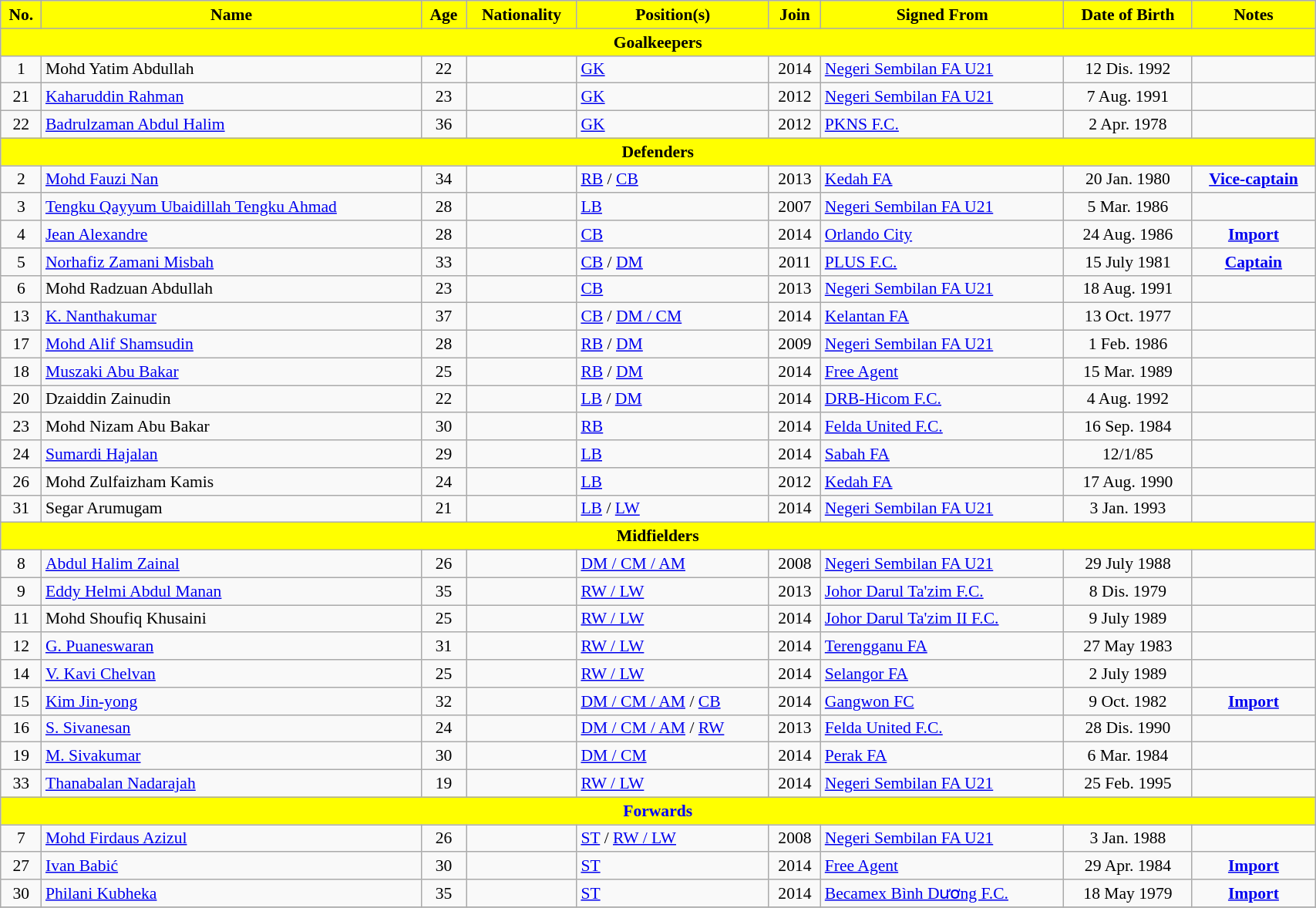<table class="wikitable sortable"  style="text-align:center; font-size:90%; width:90%;">
<tr>
<th style="background:yellow; color:black;">No.</th>
<th style="background:yellow; color:black;">Name</th>
<th style="background:yellow; color:black;">Age</th>
<th style="background:yellow; color:black;">Nationality</th>
<th style="background:yellow; color:black;">Position(s)</th>
<th style="background:yellow; color:black;">Join</th>
<th style="background:yellow; color:black;">Signed From</th>
<th style="background:yellow; color:black;">Date of Birth</th>
<th style="background:yellow; color:black;">Notes</th>
</tr>
<tr>
<th colspan="11"  style="background:yellow; color:black; text-align:center;">Goalkeepers</th>
</tr>
<tr>
<td>1</td>
<td align=left>Mohd Yatim Abdullah</td>
<td>22</td>
<td></td>
<td align=left><a href='#'>GK</a></td>
<td>2014</td>
<td align=left> <a href='#'>Negeri Sembilan FA U21</a></td>
<td>12 Dis. 1992</td>
<td></td>
</tr>
<tr>
<td>21</td>
<td align=left><a href='#'>Kaharuddin Rahman</a></td>
<td>23</td>
<td></td>
<td align=left><a href='#'>GK</a></td>
<td>2012</td>
<td align=left> <a href='#'>Negeri Sembilan FA U21</a></td>
<td>7 Aug. 1991</td>
<td></td>
</tr>
<tr>
<td>22</td>
<td align=left><a href='#'>Badrulzaman Abdul Halim</a></td>
<td>36</td>
<td></td>
<td align=left><a href='#'>GK</a></td>
<td>2012</td>
<td align=left> <a href='#'>PKNS F.C.</a></td>
<td>2 Apr. 1978</td>
<td></td>
</tr>
<tr>
<th colspan="11"  style="background:yellow; color:black; text-align:center;">Defenders</th>
</tr>
<tr>
<td>2</td>
<td align=left><a href='#'>Mohd Fauzi Nan</a></td>
<td>34</td>
<td></td>
<td align=left><a href='#'>RB</a> / <a href='#'>CB</a></td>
<td>2013</td>
<td align=left> <a href='#'>Kedah FA</a></td>
<td>20 Jan. 1980</td>
<td><strong><a href='#'>Vice-captain</a></strong></td>
</tr>
<tr>
<td>3</td>
<td align=left><a href='#'>Tengku Qayyum Ubaidillah Tengku Ahmad</a></td>
<td>28</td>
<td></td>
<td align=left><a href='#'>LB</a></td>
<td>2007</td>
<td align=left> <a href='#'>Negeri Sembilan FA U21</a></td>
<td>5 Mar. 1986</td>
<td></td>
</tr>
<tr>
<td>4</td>
<td align=left><a href='#'>Jean Alexandre</a></td>
<td>28</td>
<td></td>
<td align=left><a href='#'>CB</a></td>
<td>2014</td>
<td align=left> <a href='#'>Orlando City</a></td>
<td>24 Aug. 1986</td>
<td><strong><a href='#'>Import</a></strong></td>
</tr>
<tr>
<td>5</td>
<td align=left><a href='#'>Norhafiz Zamani Misbah</a></td>
<td>33</td>
<td></td>
<td align=left><a href='#'>CB</a> / <a href='#'>DM</a></td>
<td>2011</td>
<td align=left> <a href='#'>PLUS F.C.</a></td>
<td>15 July 1981</td>
<td><strong><a href='#'>Captain</a></strong></td>
</tr>
<tr>
<td>6</td>
<td align=left>Mohd Radzuan Abdullah</td>
<td>23</td>
<td></td>
<td align=left><a href='#'>CB</a></td>
<td>2013</td>
<td align=left> <a href='#'>Negeri Sembilan FA U21</a></td>
<td>18 Aug. 1991</td>
<td></td>
</tr>
<tr>
<td>13</td>
<td align=left><a href='#'>K. Nanthakumar</a></td>
<td>37</td>
<td></td>
<td align=left><a href='#'>CB</a> / <a href='#'>DM / CM</a></td>
<td>2014</td>
<td align=left> <a href='#'>Kelantan FA</a></td>
<td>13 Oct. 1977</td>
<td></td>
</tr>
<tr>
<td>17</td>
<td align=left><a href='#'>Mohd Alif Shamsudin</a></td>
<td>28</td>
<td></td>
<td align=left><a href='#'>RB</a> / <a href='#'>DM</a></td>
<td>2009</td>
<td align=left> <a href='#'>Negeri Sembilan FA U21</a></td>
<td>1 Feb. 1986</td>
<td></td>
</tr>
<tr>
<td>18</td>
<td align=left><a href='#'>Muszaki Abu Bakar</a></td>
<td>25</td>
<td></td>
<td align=left><a href='#'>RB</a> / <a href='#'>DM</a></td>
<td>2014</td>
<td align=left> <a href='#'>Free Agent</a></td>
<td>15 Mar. 1989</td>
<td></td>
</tr>
<tr>
<td>20</td>
<td align=left>Dzaiddin Zainudin</td>
<td>22</td>
<td></td>
<td align=left><a href='#'>LB</a> / <a href='#'>DM</a></td>
<td>2014</td>
<td align=left> <a href='#'>DRB-Hicom F.C.</a></td>
<td>4 Aug. 1992</td>
<td></td>
</tr>
<tr>
<td>23</td>
<td align=left>Mohd Nizam Abu Bakar</td>
<td>30</td>
<td></td>
<td align=left><a href='#'>RB</a></td>
<td>2014</td>
<td align=left> <a href='#'>Felda United F.C.</a></td>
<td>16 Sep. 1984</td>
<td></td>
</tr>
<tr>
<td>24</td>
<td align=left><a href='#'>Sumardi Hajalan</a></td>
<td>29</td>
<td></td>
<td align=left><a href='#'>LB</a></td>
<td>2014</td>
<td align=left> <a href='#'>Sabah FA</a></td>
<td>12/1/85</td>
<td></td>
</tr>
<tr>
<td>26</td>
<td align=left>Mohd Zulfaizham Kamis</td>
<td>24</td>
<td></td>
<td align=left><a href='#'>LB</a></td>
<td>2012</td>
<td align=left> <a href='#'>Kedah FA</a></td>
<td>17 Aug. 1990</td>
<td></td>
</tr>
<tr>
<td>31</td>
<td align=left>Segar Arumugam</td>
<td>21</td>
<td></td>
<td align=left><a href='#'>LB</a> / <a href='#'>LW</a></td>
<td>2014</td>
<td align=left> <a href='#'>Negeri Sembilan FA U21</a></td>
<td>3 Jan. 1993</td>
<td></td>
</tr>
<tr>
<th colspan="11"  style="background:yellow; color:black; text-align:center;">Midfielders</th>
</tr>
<tr>
<td>8</td>
<td align=left><a href='#'>Abdul Halim Zainal</a></td>
<td>26</td>
<td></td>
<td align=left><a href='#'>DM / CM / AM</a></td>
<td>2008</td>
<td align=left> <a href='#'>Negeri Sembilan FA U21</a></td>
<td>29 July 1988</td>
<td></td>
</tr>
<tr>
<td>9</td>
<td align=left><a href='#'>Eddy Helmi Abdul Manan</a></td>
<td>35</td>
<td></td>
<td align=left><a href='#'>RW / LW</a></td>
<td>2013</td>
<td align=left> <a href='#'>Johor Darul Ta'zim F.C.</a></td>
<td>8 Dis. 1979</td>
<td></td>
</tr>
<tr>
<td>11</td>
<td align=left>Mohd Shoufiq Khusaini</td>
<td>25</td>
<td></td>
<td align=left><a href='#'>RW / LW</a></td>
<td>2014</td>
<td align=left> <a href='#'>Johor Darul Ta'zim II F.C.</a></td>
<td>9 July 1989</td>
<td></td>
</tr>
<tr>
<td>12</td>
<td align=left><a href='#'>G. Puaneswaran</a></td>
<td>31</td>
<td></td>
<td align=left><a href='#'>RW / LW</a></td>
<td>2014</td>
<td align=left> <a href='#'>Terengganu FA</a></td>
<td>27 May 1983</td>
<td></td>
</tr>
<tr>
<td>14</td>
<td align=left><a href='#'>V. Kavi Chelvan</a></td>
<td>25</td>
<td></td>
<td align=left><a href='#'>RW / LW</a></td>
<td>2014</td>
<td align=left> <a href='#'>Selangor FA</a></td>
<td>2 July 1989</td>
<td></td>
</tr>
<tr>
<td>15</td>
<td align=left><a href='#'>Kim Jin-yong</a></td>
<td>32</td>
<td></td>
<td align=left><a href='#'>DM / CM / AM</a> / <a href='#'>CB</a></td>
<td>2014</td>
<td align=left> <a href='#'>Gangwon FC</a></td>
<td>9 Oct. 1982</td>
<td><strong><a href='#'>Import</a></strong></td>
</tr>
<tr>
<td>16</td>
<td align=left><a href='#'>S. Sivanesan</a></td>
<td>24</td>
<td></td>
<td align=left><a href='#'>DM / CM / AM</a> / <a href='#'>RW</a></td>
<td>2013</td>
<td align=left> <a href='#'>Felda United F.C.</a></td>
<td>28 Dis. 1990</td>
<td></td>
</tr>
<tr>
<td>19</td>
<td align=left><a href='#'>M. Sivakumar</a></td>
<td>30</td>
<td></td>
<td align=left><a href='#'>DM / CM</a></td>
<td>2014</td>
<td align=left> <a href='#'>Perak FA</a></td>
<td>6 Mar. 1984</td>
<td></td>
</tr>
<tr>
<td>33</td>
<td align=left><a href='#'>Thanabalan Nadarajah</a></td>
<td>19</td>
<td></td>
<td align=left><a href='#'>RW / LW</a></td>
<td>2014</td>
<td align=left> <a href='#'>Negeri Sembilan FA U21</a></td>
<td>25 Feb. 1995</td>
<td></td>
</tr>
<tr>
<th colspan="11"  style="background:yellow; color:blue; text-align:center;">Forwards</th>
</tr>
<tr>
<td>7</td>
<td align=left><a href='#'>Mohd Firdaus Azizul</a></td>
<td>26</td>
<td></td>
<td align=left><a href='#'>ST</a> / <a href='#'>RW / LW</a></td>
<td>2008</td>
<td align=left> <a href='#'>Negeri Sembilan FA U21</a></td>
<td>3 Jan. 1988</td>
<td></td>
</tr>
<tr>
<td>27</td>
<td align=left><a href='#'>Ivan Babić</a></td>
<td>30</td>
<td></td>
<td align=left><a href='#'>ST</a></td>
<td>2014</td>
<td align=left> <a href='#'>Free Agent</a></td>
<td>29 Apr. 1984</td>
<td><strong><a href='#'>Import</a></strong></td>
</tr>
<tr>
<td>30</td>
<td align=left><a href='#'>Philani Kubheka</a></td>
<td>35</td>
<td></td>
<td align=left><a href='#'>ST</a></td>
<td>2014</td>
<td align=left> <a href='#'>Becamex Bình Dương F.C.</a></td>
<td>18 May 1979</td>
<td><strong><a href='#'>Import</a></strong></td>
</tr>
<tr>
</tr>
</table>
